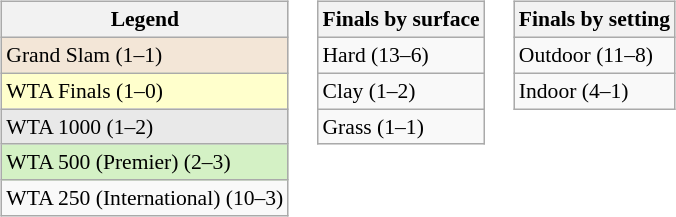<table>
<tr valign=top>
<td><br><table class=wikitable style="font-size:90%">
<tr>
<th>Legend</th>
</tr>
<tr>
<td bgcolor="#f3e6d7">Grand Slam (1–1)</td>
</tr>
<tr>
<td bgcolor="#ffffcc">WTA Finals (1–0)</td>
</tr>
<tr>
<td bgcolor="#e9e9e9">WTA 1000 (1–2)</td>
</tr>
<tr>
<td bgcolor="#d4f1c5">WTA 500 (Premier) (2–3)</td>
</tr>
<tr>
<td>WTA 250 (International) (10–3)</td>
</tr>
</table>
</td>
<td><br><table class=wikitable style="font-size:90%">
<tr>
<th>Finals by surface</th>
</tr>
<tr>
<td>Hard (13–6)</td>
</tr>
<tr>
<td>Clay (1–2)</td>
</tr>
<tr>
<td>Grass (1–1)</td>
</tr>
</table>
</td>
<td><br><table class=wikitable style="font-size:90%">
<tr>
<th>Finals by setting</th>
</tr>
<tr>
<td>Outdoor (11–8)</td>
</tr>
<tr>
<td>Indoor (4–1)</td>
</tr>
</table>
</td>
</tr>
</table>
